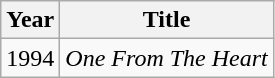<table class="wikitable">
<tr>
<th>Year</th>
<th>Title</th>
</tr>
<tr>
<td>1994</td>
<td><em>One From The Heart</em></td>
</tr>
</table>
